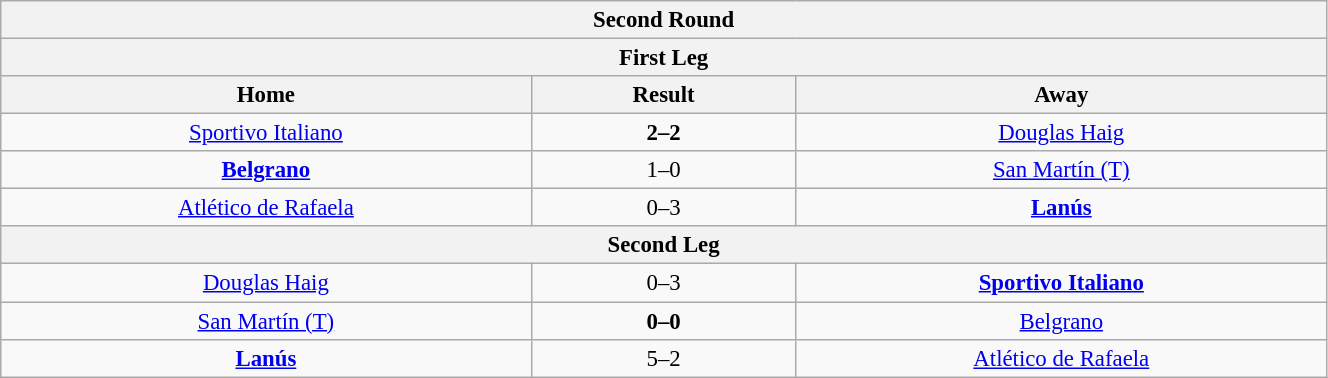<table align=center class="wikitable collapsible collapsed" style="font-size:95%; text-align: center; width: 70%;">
<tr>
<th colspan=100% style="with: 100%;" align=center>Second Round</th>
</tr>
<tr>
<th colspan=100% style="with: 75%;" align=center>First Leg</th>
</tr>
<tr>
<th width=30%>Home</th>
<th width=15%>Result</th>
<th width=30%>Away</th>
</tr>
<tr align=center>
<td><a href='#'>Sportivo Italiano</a></td>
<td><strong>2–2</strong></td>
<td><a href='#'>Douglas Haig</a></td>
</tr>
<tr align=center>
<td><strong><a href='#'>Belgrano</a></strong></td>
<td>1–0</td>
<td><a href='#'>San Martín (T)</a></td>
</tr>
<tr align=center>
<td><a href='#'>Atlético de Rafaela</a></td>
<td>0–3</td>
<td><strong><a href='#'>Lanús</a></strong></td>
</tr>
<tr>
<th colspan=100% style="with: 75%;" align=center>Second Leg</th>
</tr>
<tr align=center>
<td><a href='#'>Douglas Haig</a></td>
<td>0–3</td>
<td><strong><a href='#'>Sportivo Italiano</a></strong></td>
</tr>
<tr align=center>
<td><a href='#'>San Martín (T)</a></td>
<td><strong>0–0</strong></td>
<td><a href='#'>Belgrano</a></td>
</tr>
<tr align=center>
<td><strong><a href='#'>Lanús</a></strong></td>
<td>5–2</td>
<td><a href='#'>Atlético de Rafaela</a></td>
</tr>
</table>
